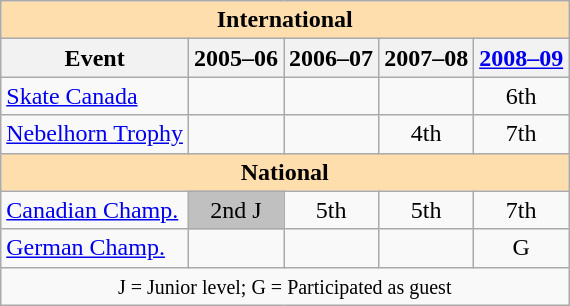<table class="wikitable" style="text-align:center">
<tr>
<th colspan="5" style="background:#ffdead; text-align:center;">International</th>
</tr>
<tr>
<th>Event</th>
<th>2005–06</th>
<th>2006–07</th>
<th>2007–08</th>
<th><a href='#'>2008–09</a></th>
</tr>
<tr>
<td align=left> <a href='#'>Skate Canada</a></td>
<td></td>
<td></td>
<td></td>
<td>6th</td>
</tr>
<tr>
<td align=left><a href='#'>Nebelhorn Trophy</a></td>
<td></td>
<td></td>
<td>4th</td>
<td>7th</td>
</tr>
<tr>
<th colspan="5" style="background:#ffdead; text-align:center;">National</th>
</tr>
<tr>
<td align=left><a href='#'>Canadian Champ.</a></td>
<td bgcolor=silver>2nd J</td>
<td>5th</td>
<td>5th</td>
<td>7th</td>
</tr>
<tr>
<td align=left><a href='#'>German Champ.</a></td>
<td></td>
<td></td>
<td></td>
<td>G</td>
</tr>
<tr>
<td colspan="5" style="text-align:center;"><small> J = Junior level; G = Participated as guest </small></td>
</tr>
</table>
